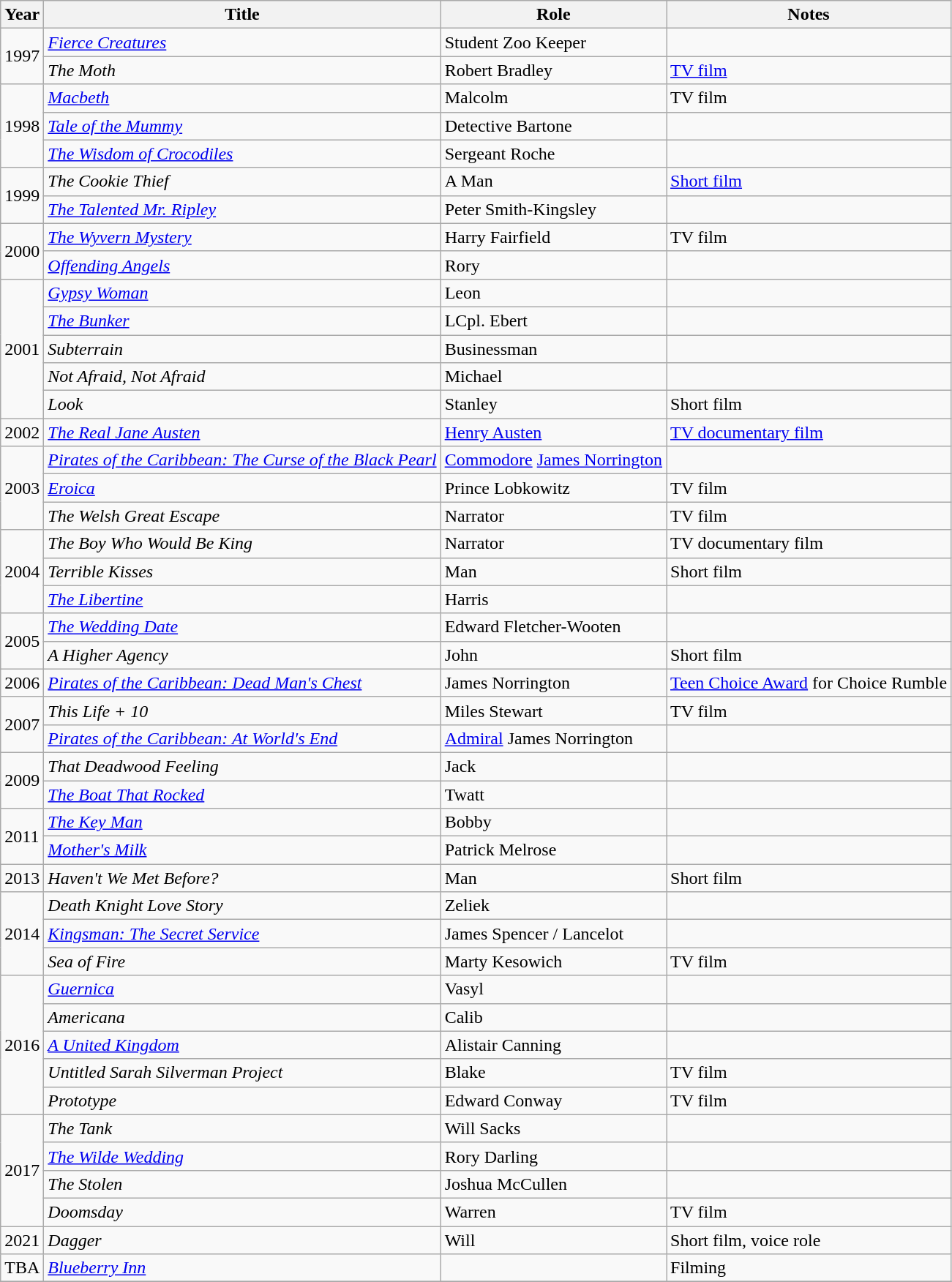<table class="wikitable sortable">
<tr>
<th>Year</th>
<th>Title</th>
<th>Role</th>
<th>Notes</th>
</tr>
<tr>
<td rowspan="2">1997</td>
<td><em><a href='#'>Fierce Creatures</a></em></td>
<td>Student Zoo Keeper</td>
<td></td>
</tr>
<tr>
<td><em>The Moth</em></td>
<td>Robert Bradley</td>
<td><a href='#'>TV film</a></td>
</tr>
<tr>
<td rowspan="3">1998</td>
<td><em><a href='#'>Macbeth</a></em></td>
<td>Malcolm</td>
<td>TV film</td>
</tr>
<tr>
<td><em><a href='#'>Tale of the Mummy</a></em></td>
<td>Detective Bartone</td>
<td></td>
</tr>
<tr>
<td><em><a href='#'>The Wisdom of Crocodiles</a></em></td>
<td>Sergeant Roche</td>
<td></td>
</tr>
<tr>
<td rowspan="2">1999</td>
<td><em>The Cookie Thief</em></td>
<td>A Man</td>
<td><a href='#'>Short film</a></td>
</tr>
<tr>
<td><em><a href='#'>The Talented Mr. Ripley</a></em></td>
<td>Peter Smith-Kingsley</td>
<td></td>
</tr>
<tr>
<td rowspan="2">2000</td>
<td><em><a href='#'>The Wyvern Mystery</a></em></td>
<td>Harry Fairfield</td>
<td>TV film</td>
</tr>
<tr>
<td><em><a href='#'>Offending Angels</a></em></td>
<td>Rory</td>
<td></td>
</tr>
<tr>
<td rowspan="5">2001</td>
<td><em><a href='#'>Gypsy Woman</a></em></td>
<td>Leon</td>
<td></td>
</tr>
<tr>
<td><em><a href='#'>The Bunker</a></em></td>
<td>LCpl. Ebert</td>
<td></td>
</tr>
<tr>
<td><em>Subterrain</em></td>
<td>Businessman</td>
<td></td>
</tr>
<tr>
<td><em>Not Afraid, Not Afraid</em></td>
<td>Michael</td>
<td></td>
</tr>
<tr>
<td><em>Look</em></td>
<td>Stanley</td>
<td>Short film</td>
</tr>
<tr>
<td>2002</td>
<td><em><a href='#'>The Real Jane Austen</a></em></td>
<td><a href='#'>Henry Austen</a></td>
<td><a href='#'>TV documentary film</a></td>
</tr>
<tr>
<td rowspan="3">2003</td>
<td><em><a href='#'>Pirates of the Caribbean: The Curse of the Black Pearl</a></em></td>
<td><a href='#'>Commodore</a> <a href='#'>James Norrington</a></td>
<td></td>
</tr>
<tr>
<td><em><a href='#'>Eroica</a></em></td>
<td>Prince Lobkowitz</td>
<td>TV film</td>
</tr>
<tr>
<td><em>The Welsh Great Escape</em></td>
<td>Narrator</td>
<td>TV film</td>
</tr>
<tr>
<td rowspan="3">2004</td>
<td><em>The Boy Who Would Be King</em></td>
<td>Narrator</td>
<td>TV documentary film</td>
</tr>
<tr>
<td><em>Terrible Kisses</em></td>
<td>Man</td>
<td>Short film</td>
</tr>
<tr>
<td><em><a href='#'>The Libertine</a></em></td>
<td>Harris</td>
<td></td>
</tr>
<tr>
<td rowspan="2">2005</td>
<td><em><a href='#'>The Wedding Date</a></em></td>
<td>Edward Fletcher-Wooten</td>
<td></td>
</tr>
<tr>
<td><em>A Higher Agency</em></td>
<td>John</td>
<td>Short film</td>
</tr>
<tr>
<td>2006</td>
<td><em><a href='#'>Pirates of the Caribbean: Dead Man's Chest</a></em></td>
<td>James Norrington</td>
<td><a href='#'>Teen Choice Award</a> for Choice Rumble</td>
</tr>
<tr>
<td rowspan="2">2007</td>
<td><em>This Life + 10</em></td>
<td>Miles Stewart</td>
<td>TV film</td>
</tr>
<tr>
<td><em><a href='#'>Pirates of the Caribbean: At World's End</a></em></td>
<td><a href='#'>Admiral</a> James Norrington</td>
<td></td>
</tr>
<tr>
<td rowspan="2">2009</td>
<td><em>That Deadwood Feeling</em></td>
<td>Jack</td>
<td></td>
</tr>
<tr>
<td><em><a href='#'>The Boat That Rocked</a></em></td>
<td>Twatt</td>
<td></td>
</tr>
<tr>
<td rowspan="2">2011</td>
<td><em><a href='#'>The Key Man</a></em></td>
<td>Bobby</td>
<td></td>
</tr>
<tr>
<td><em><a href='#'>Mother's Milk</a></em></td>
<td>Patrick Melrose</td>
<td></td>
</tr>
<tr>
<td>2013</td>
<td><em>Haven't We Met Before?</em></td>
<td>Man</td>
<td>Short film</td>
</tr>
<tr>
<td rowspan="3">2014</td>
<td><em>Death Knight Love Story</em></td>
<td>Zeliek</td>
<td></td>
</tr>
<tr>
<td><em><a href='#'>Kingsman: The Secret Service</a></em></td>
<td>James Spencer / Lancelot</td>
<td></td>
</tr>
<tr>
<td><em>Sea of Fire</em></td>
<td>Marty Kesowich</td>
<td>TV film</td>
</tr>
<tr>
<td rowspan="5">2016</td>
<td><em><a href='#'>Guernica</a></em></td>
<td>Vasyl</td>
<td></td>
</tr>
<tr>
<td><em>Americana</em></td>
<td>Calib</td>
<td></td>
</tr>
<tr>
<td><em><a href='#'>A United Kingdom</a></em></td>
<td>Alistair Canning</td>
<td></td>
</tr>
<tr>
<td><em>Untitled Sarah Silverman Project</em></td>
<td>Blake</td>
<td>TV film</td>
</tr>
<tr>
<td><em>Prototype</em></td>
<td>Edward Conway</td>
<td>TV film</td>
</tr>
<tr>
<td rowspan="4">2017</td>
<td><em>The Tank</em></td>
<td>Will Sacks</td>
<td></td>
</tr>
<tr>
<td><em><a href='#'>The Wilde Wedding</a></em></td>
<td>Rory Darling</td>
<td></td>
</tr>
<tr>
<td><em>The Stolen</em></td>
<td>Joshua McCullen</td>
<td></td>
</tr>
<tr>
<td><em>Doomsday</em></td>
<td>Warren</td>
<td>TV film</td>
</tr>
<tr>
<td>2021</td>
<td><em>Dagger</em></td>
<td>Will</td>
<td>Short film, voice role</td>
</tr>
<tr>
<td>TBA</td>
<td><em><a href='#'>Blueberry Inn</a></em></td>
<td></td>
<td>Filming</td>
</tr>
<tr>
</tr>
</table>
